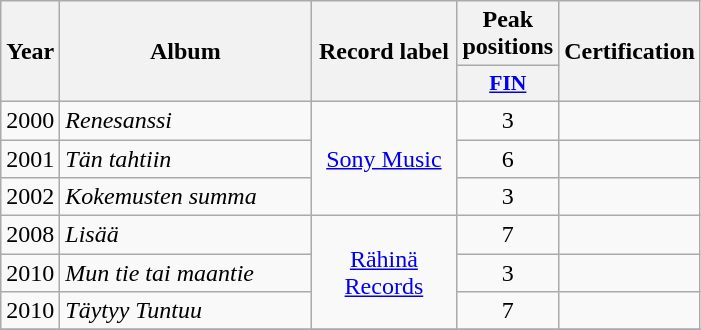<table class="wikitable">
<tr>
<th align="center" rowspan="2" width="10">Year</th>
<th align="center" rowspan="2" width="160">Album</th>
<th align="center" rowspan="2" width="90">Record label</th>
<th align="center" colspan="1" width="20">Peak positions</th>
<th align="center" rowspan="2" width="70">Certification</th>
</tr>
<tr>
<th scope="col" style="width:3em;font-size:90%;"><a href='#'>FIN</a><br></th>
</tr>
<tr>
<td style="text-align:center;">2000</td>
<td><em>Renesanssi</em></td>
<td style="text-align:center;" rowspan=3><a href='#'>Sony Music</a></td>
<td style="text-align:center;">3</td>
<td></td>
</tr>
<tr>
<td style="text-align:center;">2001</td>
<td><em>Tän tahtiin</em></td>
<td style="text-align:center;">6</td>
<td></td>
</tr>
<tr>
<td style="text-align:center;">2002</td>
<td><em>Kokemusten summa</em></td>
<td style="text-align:center;">3</td>
<td></td>
</tr>
<tr>
<td style="text-align:center;">2008</td>
<td><em>Lisää</em></td>
<td style="text-align:center;" rowspan=3><a href='#'>Rähinä Records</a></td>
<td style="text-align:center;">7</td>
<td></td>
</tr>
<tr>
<td style="text-align:center;">2010</td>
<td><em>Mun tie tai maantie</em></td>
<td style="text-align:center;">3</td>
<td></td>
</tr>
<tr>
<td style="text-align:center;">2010</td>
<td><em>Täytyy Tuntuu</em></td>
<td style="text-align:center;">7</td>
<td></td>
</tr>
<tr>
</tr>
</table>
